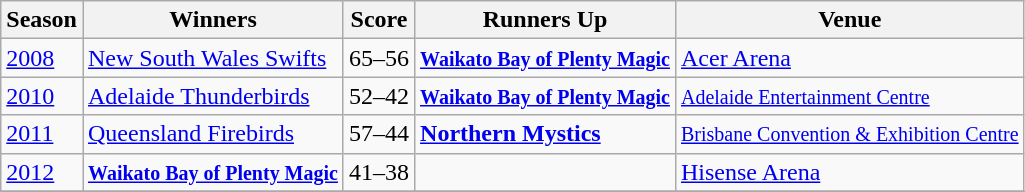<table class="wikitable collapsible">
<tr>
<th>Season</th>
<th>Winners</th>
<th>Score</th>
<th>Runners Up</th>
<th>Venue</th>
</tr>
<tr>
<td><a href='#'>2008</a></td>
<td><a href='#'>New South Wales Swifts</a></td>
<td>65–56</td>
<td><small><strong><a href='#'>Waikato Bay of Plenty Magic</a></strong></small></td>
<td><a href='#'>Acer Arena</a></td>
</tr>
<tr>
<td><a href='#'>2010</a></td>
<td><a href='#'>Adelaide Thunderbirds</a></td>
<td>52–42</td>
<td><small><strong><a href='#'>Waikato Bay of Plenty Magic</a></strong></small></td>
<td><small><a href='#'>Adelaide Entertainment Centre</a></small></td>
</tr>
<tr>
<td><a href='#'>2011</a></td>
<td><a href='#'>Queensland Firebirds</a></td>
<td>57–44</td>
<td><strong><a href='#'>Northern Mystics</a></strong></td>
<td><small><a href='#'>Brisbane Convention & Exhibition Centre</a></small></td>
</tr>
<tr>
<td><a href='#'>2012</a></td>
<td><small><strong><a href='#'>Waikato Bay of Plenty Magic</a></strong></small></td>
<td>41–38</td>
<td></td>
<td><a href='#'>Hisense Arena</a></td>
</tr>
<tr>
</tr>
</table>
